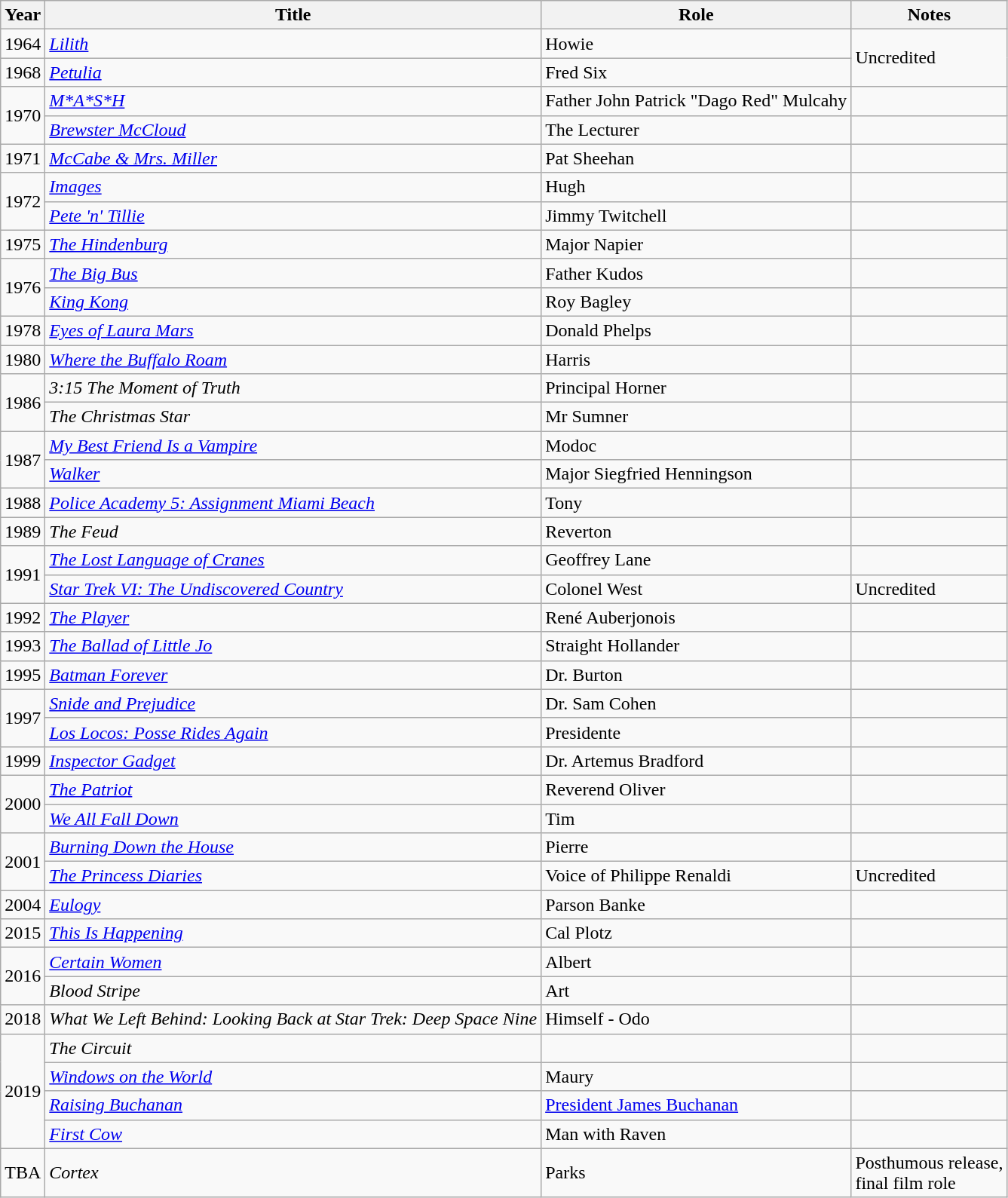<table class="wikitable sortable">
<tr>
<th>Year</th>
<th>Title</th>
<th>Role</th>
<th class="unsortable">Notes</th>
</tr>
<tr>
<td>1964</td>
<td><em><a href='#'>Lilith</a></em></td>
<td>Howie</td>
<td rowspan="2">Uncredited</td>
</tr>
<tr>
<td>1968</td>
<td><em><a href='#'>Petulia</a></em></td>
<td>Fred Six</td>
</tr>
<tr>
<td rowspan="2">1970</td>
<td><em><a href='#'>M*A*S*H</a></em></td>
<td>Father John Patrick "Dago Red" Mulcahy</td>
<td></td>
</tr>
<tr>
<td><em><a href='#'>Brewster McCloud</a></em></td>
<td>The Lecturer</td>
<td></td>
</tr>
<tr>
<td>1971</td>
<td><em><a href='#'>McCabe & Mrs. Miller</a></em></td>
<td>Pat Sheehan</td>
<td></td>
</tr>
<tr>
<td rowspan="2">1972</td>
<td><em><a href='#'>Images</a></em></td>
<td>Hugh</td>
<td></td>
</tr>
<tr>
<td><em><a href='#'>Pete 'n' Tillie</a></em></td>
<td>Jimmy Twitchell</td>
<td></td>
</tr>
<tr>
<td>1975</td>
<td data-sort-value="Hindenburg, The"><em><a href='#'>The Hindenburg</a></em></td>
<td>Major Napier</td>
<td></td>
</tr>
<tr>
<td rowspan="2">1976</td>
<td data-sort-value="Big Bus, The"><em><a href='#'>The Big Bus</a></em></td>
<td>Father Kudos</td>
<td></td>
</tr>
<tr>
<td><em><a href='#'>King Kong</a></em></td>
<td>Roy Bagley</td>
<td></td>
</tr>
<tr>
<td>1978</td>
<td><em><a href='#'>Eyes of Laura Mars</a></em></td>
<td>Donald Phelps</td>
<td></td>
</tr>
<tr>
<td>1980</td>
<td><em><a href='#'>Where the Buffalo Roam</a></em></td>
<td>Harris</td>
<td></td>
</tr>
<tr>
<td rowspan="2">1986</td>
<td><em>3:15 The Moment of Truth</em></td>
<td>Principal Horner</td>
<td></td>
</tr>
<tr>
<td data-sort-value="Christmas Star, The"><em>The Christmas Star</em></td>
<td>Mr Sumner</td>
<td></td>
</tr>
<tr>
<td rowspan="2">1987</td>
<td><em><a href='#'>My Best Friend Is a Vampire</a></em></td>
<td>Modoc</td>
<td></td>
</tr>
<tr>
<td><em><a href='#'>Walker</a></em></td>
<td>Major Siegfried Henningson</td>
<td></td>
</tr>
<tr>
<td>1988</td>
<td><em><a href='#'>Police Academy 5: Assignment Miami Beach</a></em></td>
<td>Tony</td>
<td></td>
</tr>
<tr>
<td>1989</td>
<td data-sort-value="Feud, The"><em>The Feud</em></td>
<td>Reverton</td>
<td></td>
</tr>
<tr>
<td rowspan="2">1991</td>
<td data-sort-value="Lost Language of Cranes, The"><em><a href='#'>The Lost Language of Cranes</a></em></td>
<td>Geoffrey Lane</td>
<td></td>
</tr>
<tr>
<td><em><a href='#'>Star Trek VI: The Undiscovered Country</a></em></td>
<td>Colonel West</td>
<td>Uncredited</td>
</tr>
<tr>
<td>1992</td>
<td data-sort-value="Player, The"><em><a href='#'>The Player</a></em></td>
<td>René Auberjonois</td>
<td></td>
</tr>
<tr>
<td>1993</td>
<td data-sort-value="Ballad of Little Jo, The"><em><a href='#'>The Ballad of Little Jo</a></em></td>
<td>Straight Hollander</td>
<td></td>
</tr>
<tr>
<td>1995</td>
<td><em><a href='#'>Batman Forever</a></em></td>
<td>Dr. Burton</td>
<td></td>
</tr>
<tr>
<td rowspan="2">1997</td>
<td><em><a href='#'>Snide and Prejudice</a></em></td>
<td>Dr. Sam Cohen</td>
<td></td>
</tr>
<tr>
<td><em><a href='#'>Los Locos: Posse Rides Again</a></em></td>
<td>Presidente</td>
<td></td>
</tr>
<tr>
<td>1999</td>
<td><em><a href='#'>Inspector Gadget</a></em></td>
<td>Dr. Artemus Bradford</td>
<td></td>
</tr>
<tr>
<td rowspan="2">2000</td>
<td data-sort-value="Patriot, The"><em><a href='#'>The Patriot</a></em></td>
<td>Reverend Oliver</td>
<td></td>
</tr>
<tr>
<td><em><a href='#'>We All Fall Down</a></em></td>
<td>Tim</td>
<td></td>
</tr>
<tr>
<td rowspan="2">2001</td>
<td><em><a href='#'>Burning Down the House</a></em></td>
<td>Pierre</td>
<td></td>
</tr>
<tr>
<td data-sort-value="Princess Diaries, The"><em><a href='#'>The Princess Diaries</a></em></td>
<td>Voice of Philippe Renaldi</td>
<td>Uncredited</td>
</tr>
<tr>
<td>2004</td>
<td><em><a href='#'>Eulogy</a></em></td>
<td>Parson Banke</td>
<td></td>
</tr>
<tr>
<td>2015</td>
<td><em><a href='#'>This Is Happening</a></em></td>
<td>Cal Plotz</td>
<td></td>
</tr>
<tr>
<td rowspan="2">2016</td>
<td><em><a href='#'>Certain Women</a></em></td>
<td>Albert</td>
<td></td>
</tr>
<tr>
<td><em>Blood Stripe</em></td>
<td>Art</td>
<td></td>
</tr>
<tr>
<td>2018</td>
<td><em>What We Left Behind: Looking Back at Star Trek: Deep Space Nine</em></td>
<td>Himself - Odo</td>
<td></td>
</tr>
<tr>
<td rowspan="4">2019</td>
<td data-sort-value="Circuit, The"><em>The Circuit</em></td>
<td></td>
<td></td>
</tr>
<tr>
<td><em><a href='#'>Windows on the World</a></em></td>
<td>Maury</td>
<td></td>
</tr>
<tr>
<td><em><a href='#'>Raising Buchanan</a></em></td>
<td><a href='#'>President James Buchanan</a></td>
<td></td>
</tr>
<tr>
<td><em><a href='#'>First Cow</a></em></td>
<td>Man with Raven</td>
<td></td>
</tr>
<tr>
<td>TBA</td>
<td><em>Cortex</em></td>
<td>Parks</td>
<td>Posthumous release,<br>final film role</td>
</tr>
</table>
